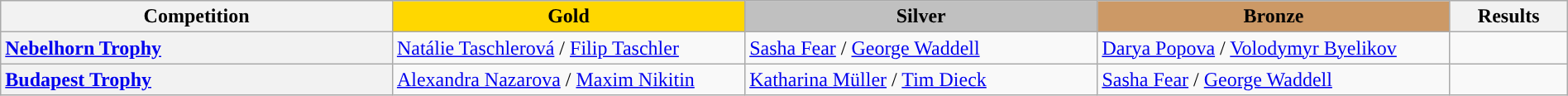<table class="wikitable unsortable" style="text-align:left; width:100%">
<tr>
<th scope="col" style="text-align:center; width:25%;">Competition</th>
<td scope="col" style="text-align:center; width:22.5%; background:gold"><strong>Gold</strong></td>
<td scope="col" style="text-align:center; width:22.5%; background:silver"><strong>Silver</strong></td>
<td scope="col" style="text-align:center; width:22.5%; background:#c96"><strong>Bronze</strong></td>
<th scope="col" style="text-align:center; width:7.5%;">Results</th>
</tr>
<tr>
<th scope="row" style="text-align:left"> <a href='#'>Nebelhorn Trophy</a></th>
<td> <a href='#'>Natálie Taschlerová</a> / <a href='#'>Filip Taschler</a></td>
<td> <a href='#'>Sasha Fear</a> / <a href='#'>George Waddell</a></td>
<td> <a href='#'>Darya Popova</a> / <a href='#'>Volodymyr Byelikov</a></td>
<td></td>
</tr>
<tr>
<th scope="row" style="text-align:left"> <a href='#'>Budapest Trophy</a></th>
<td> <a href='#'>Alexandra Nazarova</a> / <a href='#'>Maxim Nikitin</a></td>
<td> <a href='#'>Katharina Müller</a> / <a href='#'>Tim Dieck</a></td>
<td> <a href='#'>Sasha Fear</a> / <a href='#'>George Waddell</a></td>
<td></td>
</tr>
</table>
